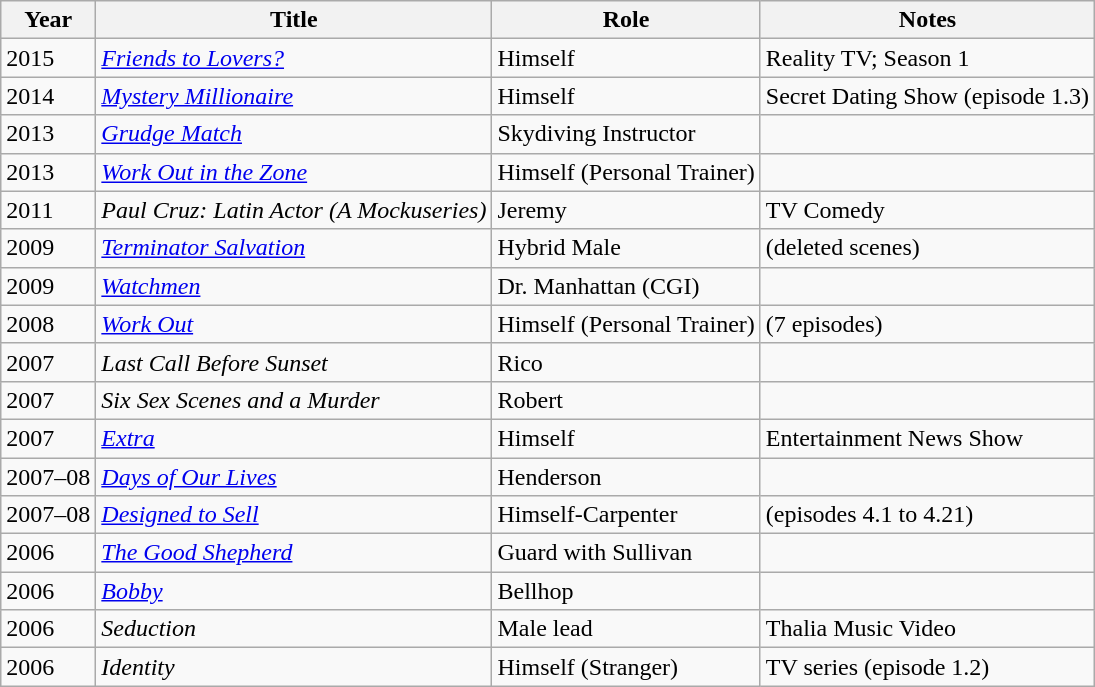<table class="wikitable sortable">
<tr>
<th>Year</th>
<th>Title</th>
<th>Role</th>
<th class="unsortable">Notes</th>
</tr>
<tr>
<td>2015</td>
<td><em><a href='#'>Friends to Lovers?</a></em></td>
<td>Himself</td>
<td>Reality TV; Season 1</td>
</tr>
<tr>
<td>2014</td>
<td><em><a href='#'>Mystery Millionaire</a></em></td>
<td>Himself</td>
<td>Secret Dating Show (episode 1.3)</td>
</tr>
<tr>
<td>2013</td>
<td><em><a href='#'>Grudge Match</a></em></td>
<td>Skydiving Instructor</td>
<td></td>
</tr>
<tr>
<td>2013</td>
<td><em><a href='#'>Work Out in the Zone</a></em></td>
<td>Himself (Personal Trainer)</td>
<td></td>
</tr>
<tr>
<td>2011</td>
<td><em>Paul Cruz: Latin Actor (A Mockuseries)</em></td>
<td>Jeremy</td>
<td>TV Comedy</td>
</tr>
<tr>
<td>2009</td>
<td><em><a href='#'>Terminator Salvation</a></em></td>
<td>Hybrid Male</td>
<td>(deleted scenes)</td>
</tr>
<tr>
<td>2009</td>
<td><em><a href='#'>Watchmen</a></em></td>
<td>Dr. Manhattan (CGI)</td>
<td></td>
</tr>
<tr>
<td>2008</td>
<td><em><a href='#'>Work Out</a></em></td>
<td>Himself (Personal Trainer)</td>
<td>(7 episodes)</td>
</tr>
<tr>
<td>2007</td>
<td><em>Last Call Before Sunset</em></td>
<td>Rico</td>
<td></td>
</tr>
<tr>
<td>2007</td>
<td><em>Six Sex Scenes and a Murder</em></td>
<td>Robert</td>
<td></td>
</tr>
<tr>
<td>2007</td>
<td><em><a href='#'>Extra</a></em></td>
<td>Himself</td>
<td>Entertainment News Show</td>
</tr>
<tr>
<td>2007–08</td>
<td><em><a href='#'>Days of Our Lives</a></em></td>
<td>Henderson</td>
<td></td>
</tr>
<tr>
<td>2007–08</td>
<td><em><a href='#'>Designed to Sell</a></em></td>
<td>Himself-Carpenter</td>
<td>(episodes 4.1 to 4.21)</td>
</tr>
<tr>
<td>2006</td>
<td><em><a href='#'>The Good Shepherd</a></em></td>
<td>Guard with Sullivan</td>
<td></td>
</tr>
<tr>
<td>2006</td>
<td><em><a href='#'>Bobby</a></em></td>
<td>Bellhop</td>
<td></td>
</tr>
<tr>
<td>2006</td>
<td><em>Seduction</em></td>
<td>Male lead</td>
<td>Thalia Music Video</td>
</tr>
<tr>
<td>2006</td>
<td><em>Identity</em></td>
<td>Himself (Stranger)</td>
<td>TV series (episode 1.2)</td>
</tr>
</table>
